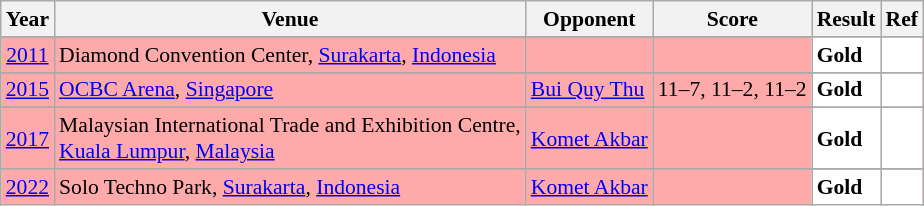<table class="sortable wikitable" style="font-size: 90%;">
<tr>
<th>Year</th>
<th>Venue</th>
<th>Opponent</th>
<th>Score</th>
<th>Result</th>
<th>Ref</th>
</tr>
<tr>
</tr>
<tr style="background:#FFAAAA">
<td align="center"><a href='#'>2011</a></td>
<td align="left">Diamond Convention Center, <a href='#'>Surakarta</a>, <a href='#'>Indonesia</a></td>
<td></td>
<td></td>
<td style="text-align:left; background:white"> <strong>Gold</strong></td>
<td style="text-align:center; background:white"></td>
</tr>
<tr>
</tr>
<tr style="background:#FFAAAA">
<td align="center"><a href='#'>2015</a></td>
<td align="left"><a href='#'>OCBC Arena</a>, <a href='#'>Singapore</a></td>
<td align="left"> <a href='#'>Bui Quy Thu</a></td>
<td>11–7, 11–2, 11–2</td>
<td style="text-align:left; background:white"> <strong>Gold</strong></td>
<td style="text-align:center; background:white"></td>
</tr>
<tr>
</tr>
<tr style="background:#FFAAAA">
<td align="center"><a href='#'>2017</a></td>
<td align="left">Malaysian International Trade and Exhibition Centre,<br> <a href='#'>Kuala Lumpur</a>, <a href='#'>Malaysia</a></td>
<td align="left"> <a href='#'>Komet Akbar</a></td>
<td></td>
<td style="text-align:left; background:white"> <strong>Gold</strong></td>
<td style="text-align:center; background:white"></td>
</tr>
<tr>
</tr>
<tr style="background:#FFAAAA">
<td align="center"><a href='#'>2022</a></td>
<td align="left">Solo Techno Park, <a href='#'>Surakarta</a>, <a href='#'>Indonesia</a></td>
<td align="left"> <a href='#'>Komet Akbar</a></td>
<td></td>
<td style="text-align:left; background:white"> <strong>Gold</strong></td>
<td style="text-align:center; background:white"></td>
</tr>
</table>
